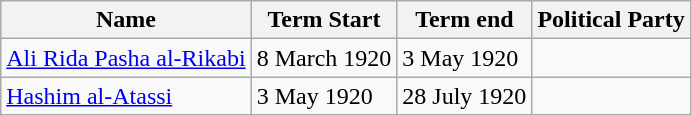<table class="wikitable">
<tr ->
<th>Name</th>
<th>Term Start</th>
<th>Term end</th>
<th>Political Party</th>
</tr>
<tr ->
<td><a href='#'>Ali Rida Pasha al-Rikabi</a></td>
<td>8 March 1920</td>
<td>3 May 1920</td>
<td></td>
</tr>
<tr ->
<td><a href='#'>Hashim al-Atassi</a></td>
<td>3 May 1920</td>
<td>28 July 1920</td>
<td></td>
</tr>
</table>
